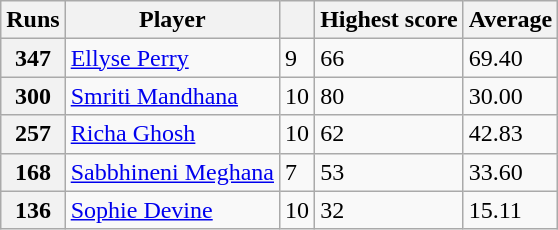<table class="wikitable">
<tr>
<th>Runs</th>
<th>Player</th>
<th></th>
<th>Highest score</th>
<th>Average</th>
</tr>
<tr>
<th>347</th>
<td><a href='#'>Ellyse Perry</a></td>
<td>9</td>
<td>66</td>
<td>69.40</td>
</tr>
<tr>
<th>300</th>
<td><a href='#'>Smriti Mandhana</a></td>
<td>10</td>
<td>80</td>
<td>30.00</td>
</tr>
<tr>
<th>257</th>
<td><a href='#'>Richa Ghosh</a></td>
<td>10</td>
<td>62</td>
<td>42.83</td>
</tr>
<tr>
<th>168</th>
<td><a href='#'>Sabbhineni Meghana</a></td>
<td>7</td>
<td>53</td>
<td>33.60</td>
</tr>
<tr>
<th>136</th>
<td><a href='#'>Sophie Devine</a></td>
<td>10</td>
<td>32</td>
<td>15.11</td>
</tr>
</table>
